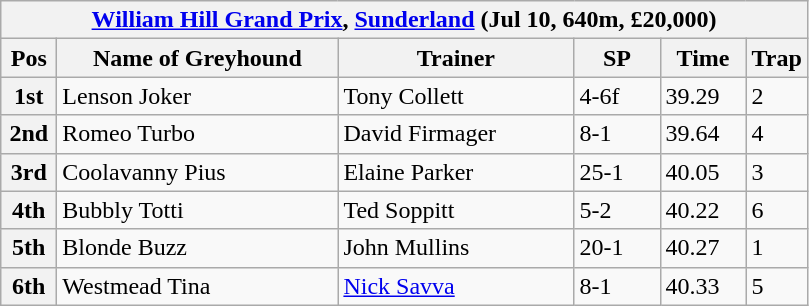<table class="wikitable">
<tr>
<th colspan="6"><a href='#'>William Hill Grand Prix</a>, <a href='#'>Sunderland</a> (Jul 10, 640m, £20,000)</th>
</tr>
<tr>
<th width=30>Pos</th>
<th width=180>Name of Greyhound</th>
<th width=150>Trainer</th>
<th width=50>SP</th>
<th width=50>Time</th>
<th width=30>Trap</th>
</tr>
<tr>
<th>1st</th>
<td>Lenson Joker</td>
<td>Tony Collett</td>
<td>4-6f</td>
<td>39.29</td>
<td>2</td>
</tr>
<tr>
<th>2nd</th>
<td>Romeo Turbo</td>
<td>David Firmager</td>
<td>8-1</td>
<td>39.64</td>
<td>4</td>
</tr>
<tr>
<th>3rd</th>
<td>Coolavanny Pius</td>
<td>Elaine Parker</td>
<td>25-1</td>
<td>40.05</td>
<td>3</td>
</tr>
<tr>
<th>4th</th>
<td>Bubbly Totti</td>
<td>Ted Soppitt</td>
<td>5-2</td>
<td>40.22</td>
<td>6</td>
</tr>
<tr>
<th>5th</th>
<td>Blonde Buzz</td>
<td>John Mullins</td>
<td>20-1</td>
<td>40.27</td>
<td>1</td>
</tr>
<tr>
<th>6th</th>
<td>Westmead Tina</td>
<td><a href='#'>Nick Savva</a></td>
<td>8-1</td>
<td>40.33</td>
<td>5</td>
</tr>
</table>
